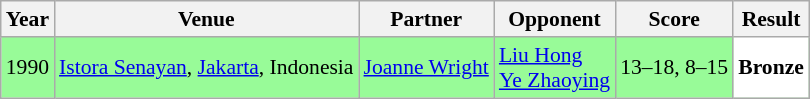<table class="sortable wikitable" style="font-size: 90%;">
<tr>
<th>Year</th>
<th>Venue</th>
<th>Partner</th>
<th>Opponent</th>
<th>Score</th>
<th>Result</th>
</tr>
<tr style="background:#98FB98">
<td align="center">1990</td>
<td align="left"><a href='#'>Istora Senayan</a>, <a href='#'>Jakarta</a>, Indonesia</td>
<td align="left"> <a href='#'>Joanne Wright</a></td>
<td align="left"> <a href='#'>Liu Hong</a><br> <a href='#'>Ye Zhaoying</a></td>
<td align="left">13–18, 8–15</td>
<td style="text-align:left; background:white"> <strong>Bronze</strong></td>
</tr>
</table>
